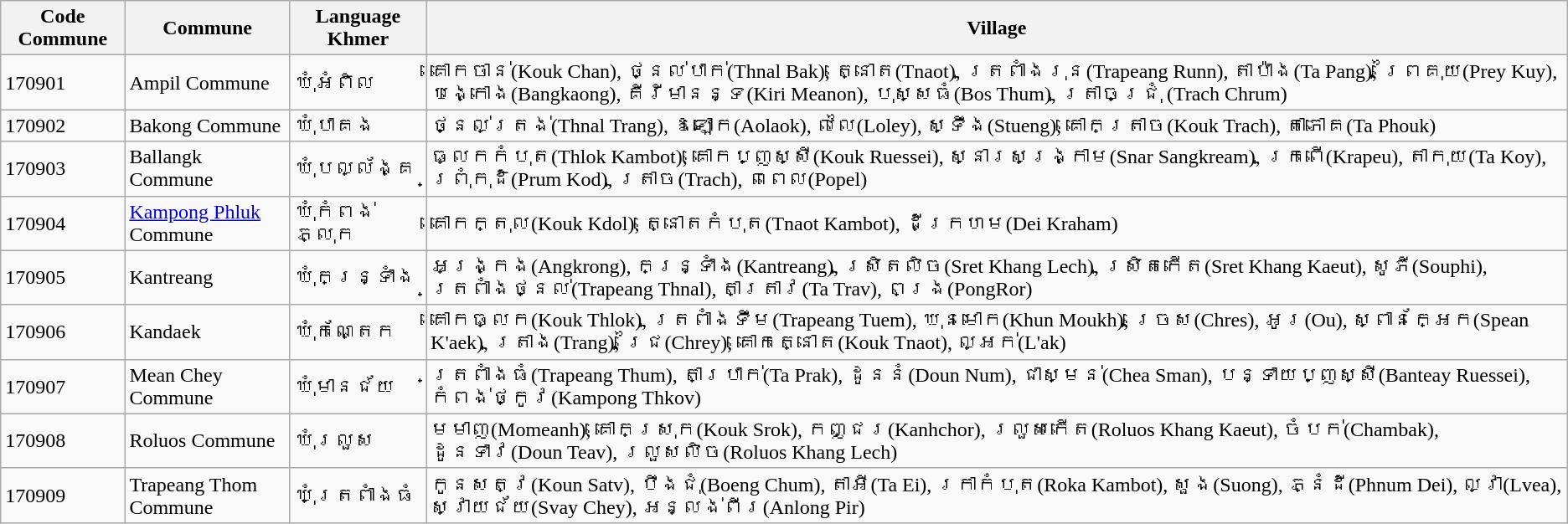<table class="wikitable">
<tr>
<th>Code Commune</th>
<th>Commune</th>
<th>Language Khmer</th>
<th>Village</th>
</tr>
<tr>
<td>170901</td>
<td>Ampil Commune</td>
<td>ឃុំអំពិល</td>
<td>គោកចាន់(Kouk Chan), ថ្នល់បាក់(Thnal Bak), ត្នោត(Tnaot), ត្រពាំងរុន(Trapeang Runn), តាប៉ាង(Ta Pang), ព្រៃគុយ(Prey Kuy), បង្កោង(Bangkaong), គីរីមានន្ទ(Kiri Meanon), បុស្សធំ(Bos Thum), ត្រាចជ្រុំ	(Trach Chrum)</td>
</tr>
<tr>
<td>170902</td>
<td>Bakong Commune</td>
<td>ឃុំបាគង</td>
<td>ថ្នល់ត្រង់(Thnal Trang), ឱឡោក(Aolaok), លលៃ(Loley), ស្ទឹង(Stueng), គោកត្រាច(Kouk Trach), តាភោគ(Ta Phouk)</td>
</tr>
<tr>
<td>170903</td>
<td>Ballangk Commune</td>
<td>ឃុំបល្ល័ង្គ</td>
<td>ធ្លកកំបុត(Thlok Kambot), គោកប្ញស្សី(Kouk Ruessei), ស្នារសង្រ្កាម(Snar Sangkream), ក្រពើ(Krapeu), តាកុយ(Ta Koy), ព្រុំកុដិ(Prum Kod), ត្រាច(Trach), ពពេល(Popel)</td>
</tr>
<tr>
<td>170904</td>
<td><a href='#'>Kampong Phluk</a> Commune</td>
<td>ឃុំកំពង់ភ្លុក</td>
<td>គោកក្តុល(Kouk Kdol), ត្នោតកំបុត(Tnaot Kambot), ដីក្រហម(Dei Kraham)</td>
</tr>
<tr>
<td>170905</td>
<td>Kantreang</td>
<td>ឃុំកន្ទ្រាំង</td>
<td>អង្រ្កង(Angkrong), កន្រ្ទាំង(Kantreang), ស្រិតលិច(Sret Khang Lech), ស្រិតកើត(Sret Khang Kaeut), សូភី(Souphi), ត្រពាំងថ្នល់(Trapeang Thnal), តាត្រាវ(Ta Trav), ពង្រ(PongRor)</td>
</tr>
<tr>
<td>170906</td>
<td>Kandaek</td>
<td>ឃុំកណ្តែក</td>
<td>គោកធ្លក(Kouk Thlok), ត្រពាំងទឹម(Trapeang Tuem), ឃុនមោក(Khun Moukh), ច្រេស(Chres), អូរ(Ou), ស្ពានកែ្អក(Spean K'aek), ត្រាង(Trang), ជ្រៃ(Chrey), គោកត្នោត(Kouk Tnaot), ល្អក់(L'ak)</td>
</tr>
<tr>
<td>170907</td>
<td>Mean Chey Commune</td>
<td>ឃុំមានជ័យ</td>
<td>ត្រពាំងធំ(Trapeang Thum), តាប្រាក់(Ta Prak), ដូននំ(Doun Num), ជាស្មន់(Chea Sman), បន្ទាយប្ញស្សី(Banteay Ruessei), កំពង់ថ្កូវ(Kampong Thkov)</td>
</tr>
<tr>
<td>170908</td>
<td>Roluos Commune</td>
<td>ឃុំរលួស</td>
<td>មមាញ(Momeanh), គោកស្រុក(Kouk Srok), កញ្ជរ(Kanhchor), រលួសកើត(Roluos Khang Kaeut), ចំបក់(Chambak), ដូនទាវ(Doun Teav), រលួសលិច(Roluos Khang Lech)</td>
</tr>
<tr>
<td>170909</td>
<td>Trapeang Thom Commune</td>
<td>ឃុំត្រពាំងធំ</td>
<td>កូនសត្វ(Koun Satv), បឹងជុំ(Boeng Chum), តាអី(Ta Ei), រកាកំបុត(Roka Kambot), សួង(Suong), ភ្នំដី(Phnum Dei), ល្វា(Lvea), ស្វាយជ័យ(Svay Chey), អន្លង់ពីរ(Anlong Pir)</td>
</tr>
</table>
